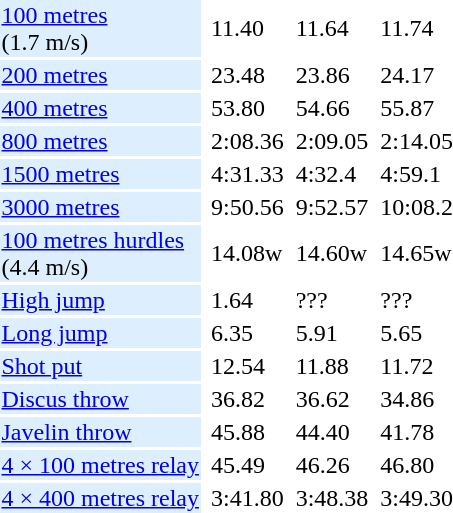<table>
<tr>
<td bgcolor = DDEEFF><a href='#'>100 metres</a> <br> (1.7 m/s)</td>
<td></td>
<td>11.40</td>
<td></td>
<td>11.64</td>
<td></td>
<td>11.74</td>
</tr>
<tr>
<td bgcolor = DDEEFF><a href='#'>200 metres</a></td>
<td></td>
<td>23.48</td>
<td></td>
<td>23.86</td>
<td></td>
<td>24.17</td>
</tr>
<tr>
<td bgcolor = DDEEFF><a href='#'>400 metres</a></td>
<td></td>
<td>53.80</td>
<td></td>
<td>54.66</td>
<td></td>
<td>55.87</td>
</tr>
<tr>
<td bgcolor = DDEEFF><a href='#'>800 metres</a></td>
<td></td>
<td>2:08.36</td>
<td></td>
<td>2:09.05</td>
<td></td>
<td>2:14.05</td>
</tr>
<tr>
<td bgcolor = DDEEFF><a href='#'>1500 metres</a></td>
<td></td>
<td>4:31.33</td>
<td></td>
<td>4:32.4</td>
<td></td>
<td>4:59.1</td>
</tr>
<tr>
<td bgcolor = DDEEFF><a href='#'>3000 metres</a></td>
<td></td>
<td>9:50.56</td>
<td></td>
<td>9:52.57</td>
<td></td>
<td>10:08.2</td>
</tr>
<tr>
<td bgcolor = DDEEFF><a href='#'>100 metres hurdles</a> <br> (4.4 m/s)</td>
<td></td>
<td>14.08w</td>
<td></td>
<td>14.60w</td>
<td></td>
<td>14.65w</td>
</tr>
<tr>
<td bgcolor = DDEEFF><a href='#'>High jump</a></td>
<td></td>
<td>1.64</td>
<td></td>
<td>???</td>
<td></td>
<td>???</td>
</tr>
<tr>
<td bgcolor = DDEEFF><a href='#'>Long jump</a></td>
<td></td>
<td>6.35</td>
<td></td>
<td>5.91</td>
<td></td>
<td>5.65</td>
</tr>
<tr>
<td bgcolor = DDEEFF><a href='#'>Shot put</a></td>
<td></td>
<td>12.54</td>
<td></td>
<td>11.88</td>
<td></td>
<td>11.72</td>
</tr>
<tr>
<td bgcolor = DDEEFF><a href='#'>Discus throw</a></td>
<td></td>
<td>36.82</td>
<td></td>
<td>36.62</td>
<td></td>
<td>34.86</td>
</tr>
<tr>
<td bgcolor = DDEEFF><a href='#'>Javelin throw</a></td>
<td></td>
<td>45.88</td>
<td></td>
<td>44.40</td>
<td></td>
<td>41.78</td>
</tr>
<tr>
<td bgcolor = DDEEFF><a href='#'>4 × 100 metres relay</a></td>
<td></td>
<td>45.49</td>
<td></td>
<td>46.26</td>
<td></td>
<td>46.80</td>
</tr>
<tr>
<td bgcolor = DDEEFF><a href='#'>4 × 400 metres relay</a></td>
<td></td>
<td>3:41.80</td>
<td></td>
<td>3:48.38</td>
<td></td>
<td>3:49.30</td>
</tr>
</table>
